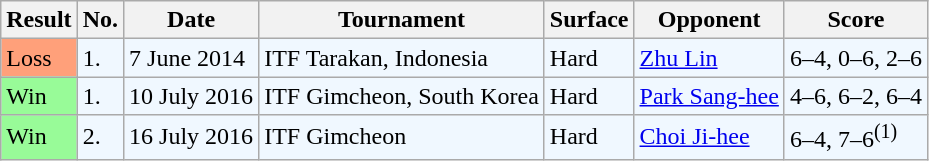<table class="sortable wikitable">
<tr>
<th>Result</th>
<th>No.</th>
<th>Date</th>
<th>Tournament</th>
<th>Surface</th>
<th>Opponent</th>
<th class="unsortable">Score</th>
</tr>
<tr style="background:#f0f8ff;">
<td style="background:#ffa07a;">Loss</td>
<td>1.</td>
<td>7 June 2014</td>
<td>ITF Tarakan, Indonesia</td>
<td>Hard</td>
<td> <a href='#'>Zhu Lin</a></td>
<td>6–4, 0–6, 2–6</td>
</tr>
<tr style="background:#f0f8ff;">
<td bgcolor=98FB98>Win</td>
<td>1.</td>
<td>10 July 2016</td>
<td>ITF Gimcheon, South Korea</td>
<td>Hard</td>
<td> <a href='#'>Park Sang-hee</a></td>
<td>4–6, 6–2, 6–4</td>
</tr>
<tr style="background:#f0f8ff;">
<td bgcolor=98FB98>Win</td>
<td>2.</td>
<td>16 July 2016</td>
<td>ITF Gimcheon</td>
<td>Hard</td>
<td> <a href='#'>Choi Ji-hee</a></td>
<td>6–4, 7–6<sup>(1)</sup></td>
</tr>
</table>
